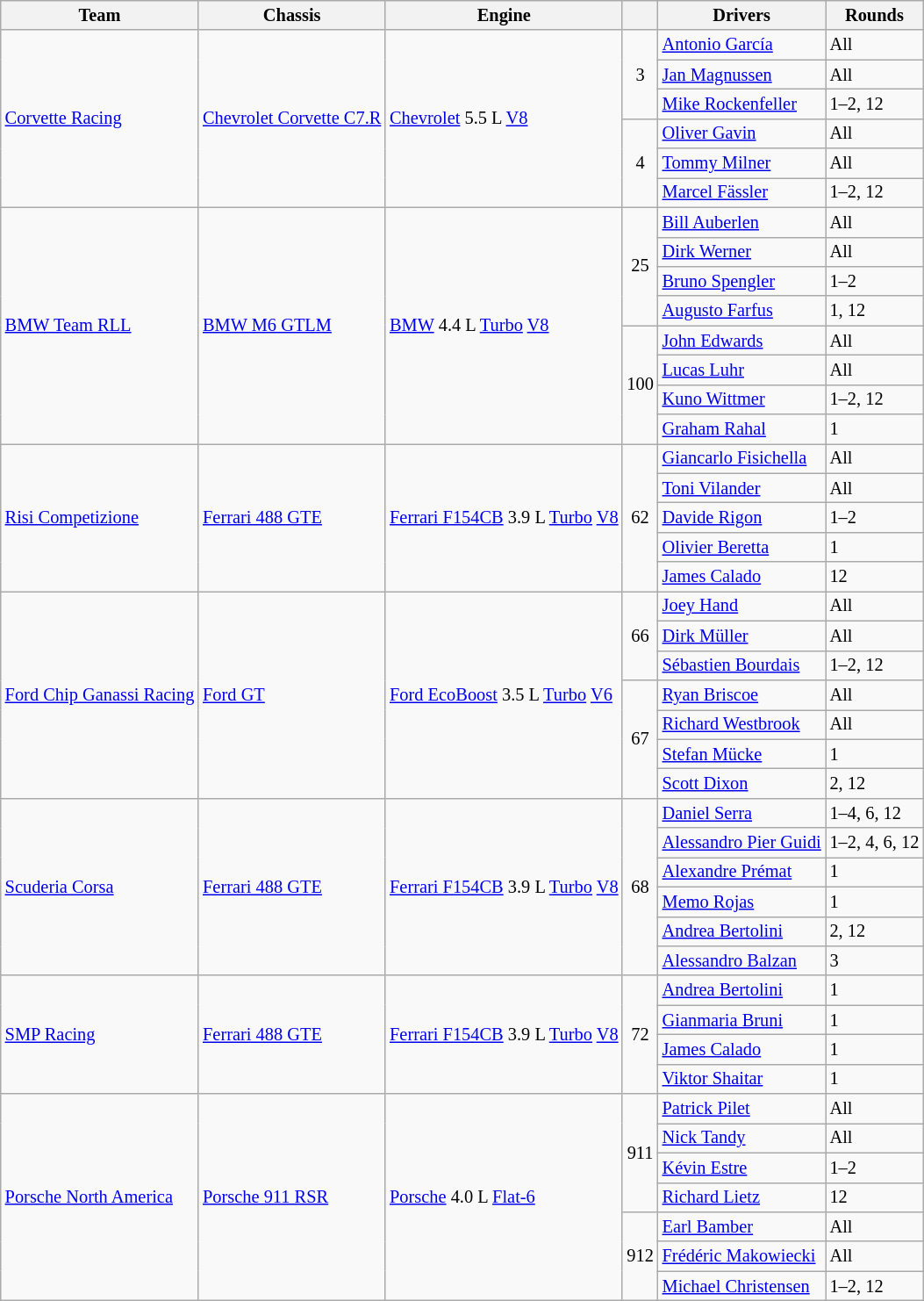<table class="wikitable" style="font-size: 85%">
<tr>
<th>Team</th>
<th>Chassis</th>
<th>Engine</th>
<th></th>
<th>Drivers</th>
<th>Rounds</th>
</tr>
<tr>
<td rowspan=6> <a href='#'>Corvette Racing</a></td>
<td rowspan=6><a href='#'>Chevrolet Corvette C7.R</a></td>
<td rowspan=6><a href='#'>Chevrolet</a> 5.5 L <a href='#'>V8</a></td>
<td rowspan=3 align=middle>3</td>
<td> <a href='#'>Antonio García</a></td>
<td>All</td>
</tr>
<tr>
<td> <a href='#'>Jan Magnussen</a></td>
<td>All</td>
</tr>
<tr>
<td> <a href='#'>Mike Rockenfeller</a></td>
<td>1–2, 12</td>
</tr>
<tr>
<td rowspan=3 align=middle>4</td>
<td> <a href='#'>Oliver Gavin</a></td>
<td>All</td>
</tr>
<tr>
<td> <a href='#'>Tommy Milner</a></td>
<td>All</td>
</tr>
<tr>
<td> <a href='#'>Marcel Fässler</a></td>
<td>1–2, 12</td>
</tr>
<tr>
<td rowspan=8> <a href='#'>BMW Team RLL</a></td>
<td rowspan=8><a href='#'>BMW M6 GTLM</a></td>
<td rowspan=8><a href='#'>BMW</a> 4.4 L <a href='#'>Turbo</a> <a href='#'>V8</a></td>
<td rowspan=4 align=middle>25</td>
<td> <a href='#'>Bill Auberlen</a></td>
<td>All</td>
</tr>
<tr>
<td> <a href='#'>Dirk Werner</a></td>
<td>All</td>
</tr>
<tr>
<td> <a href='#'>Bruno Spengler</a></td>
<td>1–2</td>
</tr>
<tr>
<td> <a href='#'>Augusto Farfus</a></td>
<td>1, 12</td>
</tr>
<tr>
<td rowspan=4 align=middle>100</td>
<td> <a href='#'>John Edwards</a></td>
<td>All</td>
</tr>
<tr>
<td> <a href='#'>Lucas Luhr</a></td>
<td>All</td>
</tr>
<tr>
<td> <a href='#'>Kuno Wittmer</a></td>
<td>1–2, 12</td>
</tr>
<tr>
<td> <a href='#'>Graham Rahal</a></td>
<td>1</td>
</tr>
<tr>
<td rowspan=5> <a href='#'>Risi Competizione</a></td>
<td rowspan=5><a href='#'>Ferrari 488 GTE</a></td>
<td rowspan=5><a href='#'>Ferrari F154CB</a> 3.9 L <a href='#'>Turbo</a> <a href='#'>V8</a></td>
<td rowspan=5 align=middle>62</td>
<td> <a href='#'>Giancarlo Fisichella</a></td>
<td>All</td>
</tr>
<tr>
<td> <a href='#'>Toni Vilander</a></td>
<td>All</td>
</tr>
<tr>
<td> <a href='#'>Davide Rigon</a></td>
<td>1–2</td>
</tr>
<tr>
<td> <a href='#'>Olivier Beretta</a></td>
<td>1</td>
</tr>
<tr>
<td> <a href='#'>James Calado</a></td>
<td>12</td>
</tr>
<tr>
<td rowspan=7> <a href='#'>Ford Chip Ganassi Racing</a></td>
<td rowspan=7><a href='#'>Ford GT</a></td>
<td rowspan=7><a href='#'>Ford EcoBoost</a> 3.5 L <a href='#'>Turbo</a> <a href='#'>V6</a></td>
<td rowspan=3 align=middle>66</td>
<td> <a href='#'>Joey Hand</a></td>
<td>All</td>
</tr>
<tr>
<td> <a href='#'>Dirk Müller</a></td>
<td>All</td>
</tr>
<tr>
<td> <a href='#'>Sébastien Bourdais</a></td>
<td>1–2, 12</td>
</tr>
<tr>
<td rowspan=4 align=middle>67</td>
<td> <a href='#'>Ryan Briscoe</a></td>
<td>All</td>
</tr>
<tr>
<td> <a href='#'>Richard Westbrook</a></td>
<td>All</td>
</tr>
<tr>
<td> <a href='#'>Stefan Mücke</a></td>
<td>1</td>
</tr>
<tr>
<td> <a href='#'>Scott Dixon</a></td>
<td>2, 12</td>
</tr>
<tr>
<td rowspan=6> <a href='#'>Scuderia Corsa</a></td>
<td rowspan=6><a href='#'>Ferrari 488 GTE</a></td>
<td rowspan=6><a href='#'>Ferrari F154CB</a> 3.9 L <a href='#'>Turbo</a> <a href='#'>V8</a></td>
<td rowspan=6 align=middle>68</td>
<td> <a href='#'>Daniel Serra</a></td>
<td>1–4, 6, 12</td>
</tr>
<tr>
<td> <a href='#'>Alessandro Pier Guidi</a></td>
<td>1–2, 4, 6, 12</td>
</tr>
<tr>
<td> <a href='#'>Alexandre Prémat</a></td>
<td>1</td>
</tr>
<tr>
<td> <a href='#'>Memo Rojas</a></td>
<td>1</td>
</tr>
<tr>
<td> <a href='#'>Andrea Bertolini</a></td>
<td>2, 12</td>
</tr>
<tr>
<td> <a href='#'>Alessandro Balzan</a></td>
<td>3</td>
</tr>
<tr>
<td rowspan=4> <a href='#'>SMP Racing</a></td>
<td rowspan=4><a href='#'>Ferrari 488 GTE</a></td>
<td rowspan=4><a href='#'>Ferrari F154CB</a> 3.9 L <a href='#'>Turbo</a> <a href='#'>V8</a></td>
<td rowspan=4 align=middle>72</td>
<td> <a href='#'>Andrea Bertolini</a></td>
<td>1</td>
</tr>
<tr>
<td> <a href='#'>Gianmaria Bruni</a></td>
<td>1</td>
</tr>
<tr>
<td> <a href='#'>James Calado</a></td>
<td>1</td>
</tr>
<tr>
<td> <a href='#'>Viktor Shaitar</a></td>
<td>1</td>
</tr>
<tr>
<td rowspan=7> <a href='#'>Porsche North America</a></td>
<td rowspan=7><a href='#'>Porsche 911 RSR</a></td>
<td rowspan=7><a href='#'>Porsche</a> 4.0 L <a href='#'>Flat-6</a></td>
<td rowspan=4 align=middle>911</td>
<td> <a href='#'>Patrick Pilet</a></td>
<td>All</td>
</tr>
<tr>
<td> <a href='#'>Nick Tandy</a></td>
<td>All</td>
</tr>
<tr>
<td> <a href='#'>Kévin Estre</a></td>
<td>1–2</td>
</tr>
<tr>
<td> <a href='#'>Richard Lietz</a></td>
<td>12</td>
</tr>
<tr>
<td rowspan=3 align=middle>912</td>
<td> <a href='#'>Earl Bamber</a></td>
<td>All</td>
</tr>
<tr>
<td> <a href='#'>Frédéric Makowiecki</a></td>
<td>All</td>
</tr>
<tr>
<td> <a href='#'>Michael Christensen</a></td>
<td>1–2, 12</td>
</tr>
</table>
